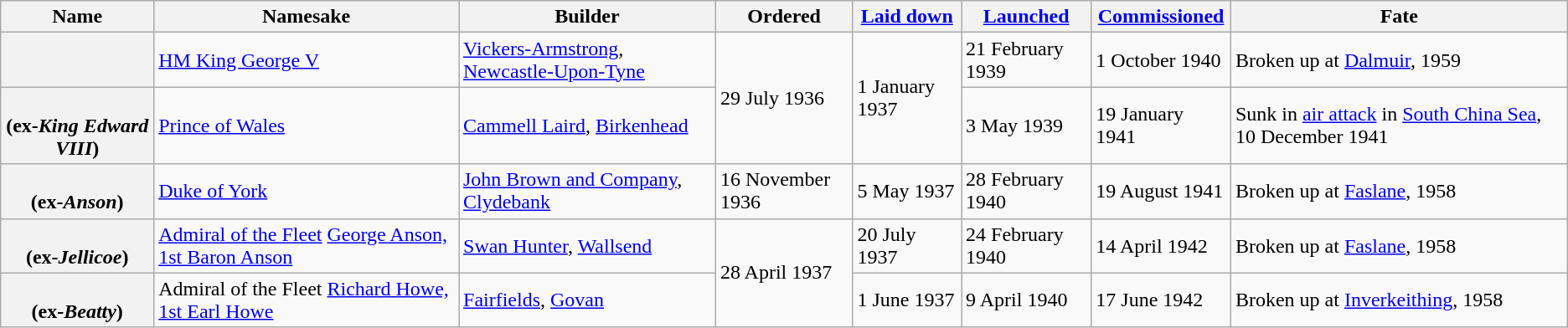<table class="wikitable plainrowheaders">
<tr>
<th scope="col">Name</th>
<th scope="col">Namesake</th>
<th scope="col">Builder</th>
<th scope="col">Ordered</th>
<th scope="col"><a href='#'>Laid down</a></th>
<th scope="col"><a href='#'>Launched</a></th>
<th scope="col"><a href='#'>Commissioned</a></th>
<th>Fate</th>
</tr>
<tr>
<th scope="row"></th>
<td><a href='#'>HM King George V</a></td>
<td><a href='#'>Vickers-Armstrong</a>, <a href='#'>Newcastle-Upon-Tyne</a></td>
<td rowspan=2>29 July 1936</td>
<td rowspan=2>1 January 1937</td>
<td>21 February 1939</td>
<td>1 October 1940</td>
<td>Broken up at <a href='#'>Dalmuir</a>, 1959</td>
</tr>
<tr>
<th scope="row"><br>(ex-<em>King Edward VIII</em>)</th>
<td><a href='#'>Prince of Wales</a></td>
<td><a href='#'>Cammell Laird</a>, <a href='#'>Birkenhead</a></td>
<td>3 May 1939</td>
<td>19 January 1941</td>
<td>Sunk in <a href='#'>air attack</a> in <a href='#'>South China Sea</a>, 10 December 1941</td>
</tr>
<tr>
<th scope="row"><br>(ex-<em>Anson</em>)</th>
<td><a href='#'>Duke of York</a></td>
<td><a href='#'>John Brown and Company</a>, <a href='#'>Clydebank</a></td>
<td>16 November 1936</td>
<td>5 May 1937</td>
<td>28 February 1940</td>
<td>19 August 1941</td>
<td>Broken up at <a href='#'>Faslane</a>, 1958</td>
</tr>
<tr>
<th scope="row"><br>(ex-<em>Jellicoe</em>)</th>
<td><a href='#'>Admiral of the Fleet</a> <a href='#'>George Anson, 1st Baron Anson</a></td>
<td><a href='#'>Swan Hunter</a>, <a href='#'>Wallsend</a></td>
<td rowspan=2>28 April 1937</td>
<td>20 July 1937</td>
<td>24 February 1940</td>
<td>14 April 1942</td>
<td>Broken up at <a href='#'>Faslane</a>, 1958</td>
</tr>
<tr>
<th scope="row"><br>(ex-<em>Beatty</em>)</th>
<td>Admiral of the Fleet <a href='#'>Richard Howe, 1st Earl Howe</a></td>
<td><a href='#'>Fairfields</a>, <a href='#'>Govan</a></td>
<td>1 June 1937</td>
<td>9 April 1940</td>
<td>17 June 1942</td>
<td>Broken up at <a href='#'>Inverkeithing</a>, 1958</td>
</tr>
</table>
